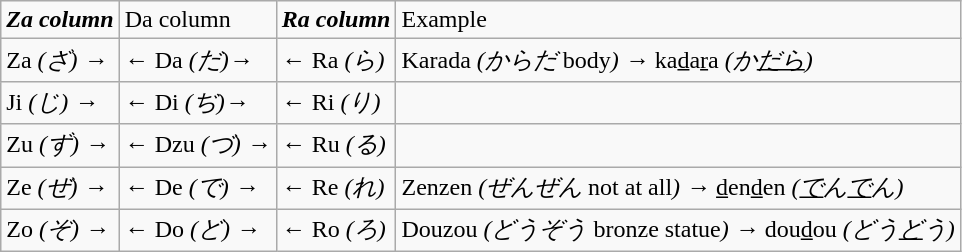<table class="wikitable">
<tr>
<td><strong><em>Za<em> column<strong></td>
<td></em></strong>Da</em> column</strong></td>
<td><strong><em>Ra<em> column<strong></td>
<td></strong>Example<strong></td>
</tr>
<tr>
<td></em>Za<em> (ざ) →</td>
<td>← </em>Da<em> (だ)→</td>
<td>← </em>Ra<em> (ら)</td>
<td></em>Karada<em> (からだ </em>body<em>) → </em>ka<u>d</u>a<u>r</u>a<em> (か<u>だら</u>)</td>
</tr>
<tr>
<td></em>Ji<em> (じ) →</td>
<td>← </em>Di<em> (ぢ)→</td>
<td>← </em>Ri<em> (り)</td>
<td></td>
</tr>
<tr>
<td></em>Zu<em> (ず) →</td>
<td>← </em>Dzu<em> (づ) →</td>
<td>← </em>Ru<em> (る)</td>
<td></td>
</tr>
<tr>
<td></em>Ze<em> (ぜ) →</td>
<td>← </em>De<em> (で) →</td>
<td>← </em>Re<em> (れ)</td>
<td></em>Zenzen<em> (ぜんぜん </em>not at all<em>) → </em><u>d</u>en<u>d</u>en<em> (<u>で</u>ん<u>で</u>ん)</td>
</tr>
<tr>
<td></em>Zo<em> (ぞ) →</td>
<td>← </em>Do<em> (ど) →</td>
<td>← </em>Ro<em> (ろ)</td>
<td></em>Douzou<em> (どうぞう </em>bronze statue<em>) → </em>dou<u>d</u>ou<em> (どう<u>ど</u>う)</td>
</tr>
</table>
